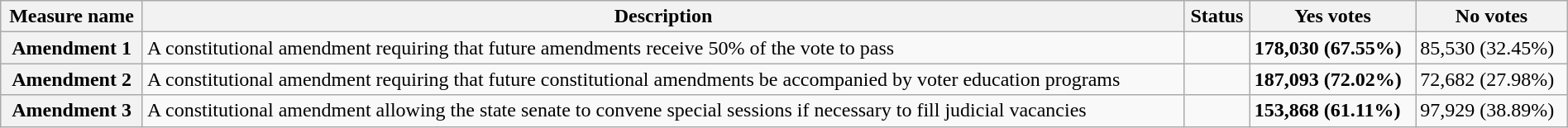<table class="wikitable sortable plainrowheaders" style="width:100%">
<tr>
<th scope="col">Measure name</th>
<th class="unsortable" scope="col">Description</th>
<th scope="col">Status</th>
<th scope="col">Yes votes</th>
<th scope="col">No votes</th>
</tr>
<tr>
<th scope="row">Amendment 1</th>
<td>A constitutional amendment requiring that future amendments receive 50% of the vote to pass</td>
<td></td>
<td><strong>178,030 (67.55%)</strong></td>
<td>85,530 (32.45%)</td>
</tr>
<tr>
<th scope="row">Amendment 2</th>
<td>A constitutional amendment requiring that future constitutional amendments be accompanied by voter education programs</td>
<td></td>
<td><strong>187,093 (72.02%)</strong></td>
<td>72,682 (27.98%)</td>
</tr>
<tr>
<th scope="row">Amendment 3</th>
<td>A constitutional amendment allowing the state senate to convene special sessions if necessary to fill judicial vacancies</td>
<td></td>
<td><strong>153,868 (61.11%)</strong></td>
<td>97,929 (38.89%)</td>
</tr>
</table>
